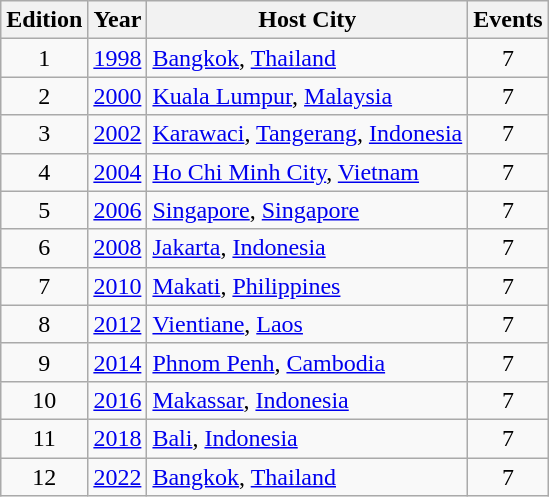<table class="wikitable" style="font-size:100%">
<tr>
<th width=30>Edition</th>
<th width=30>Year</th>
<th>Host City</th>
<th width=30>Events</th>
</tr>
<tr>
<td align="center">1</td>
<td><a href='#'>1998</a></td>
<td> <a href='#'>Bangkok</a>, <a href='#'>Thailand</a></td>
<td align="center">7</td>
</tr>
<tr>
<td align="center">2</td>
<td><a href='#'>2000</a></td>
<td> <a href='#'>Kuala Lumpur</a>, <a href='#'>Malaysia</a></td>
<td align="center">7</td>
</tr>
<tr>
<td align="center">3</td>
<td><a href='#'>2002</a></td>
<td> <a href='#'>Karawaci</a>, <a href='#'>Tangerang</a>, <a href='#'>Indonesia</a></td>
<td align="center">7</td>
</tr>
<tr>
<td align="center">4</td>
<td><a href='#'>2004</a></td>
<td> <a href='#'>Ho Chi Minh City</a>, <a href='#'>Vietnam</a></td>
<td align="center">7</td>
</tr>
<tr>
<td align="center">5</td>
<td><a href='#'>2006</a></td>
<td> <a href='#'>Singapore</a>, <a href='#'>Singapore</a></td>
<td align="center">7</td>
</tr>
<tr>
<td align="center">6</td>
<td><a href='#'>2008</a></td>
<td> <a href='#'>Jakarta</a>, <a href='#'>Indonesia</a></td>
<td align="center">7</td>
</tr>
<tr>
<td align="center">7</td>
<td><a href='#'>2010</a></td>
<td> <a href='#'>Makati</a>, <a href='#'>Philippines</a></td>
<td align="center">7</td>
</tr>
<tr>
<td align="center">8</td>
<td><a href='#'>2012</a></td>
<td> <a href='#'>Vientiane</a>, <a href='#'>Laos</a></td>
<td align="center">7</td>
</tr>
<tr>
<td align="center">9</td>
<td><a href='#'>2014</a></td>
<td> <a href='#'>Phnom Penh</a>, <a href='#'>Cambodia</a></td>
<td align="center">7</td>
</tr>
<tr>
<td align="center">10</td>
<td><a href='#'>2016</a></td>
<td> <a href='#'>Makassar</a>, <a href='#'>Indonesia</a></td>
<td align="center">7</td>
</tr>
<tr>
<td align="center">11</td>
<td><a href='#'>2018</a></td>
<td> <a href='#'>Bali</a>, <a href='#'>Indonesia</a></td>
<td align="center">7</td>
</tr>
<tr>
<td align="center">12</td>
<td><a href='#'>2022</a></td>
<td> <a href='#'>Bangkok</a>, <a href='#'>Thailand</a></td>
<td align="center">7</td>
</tr>
</table>
